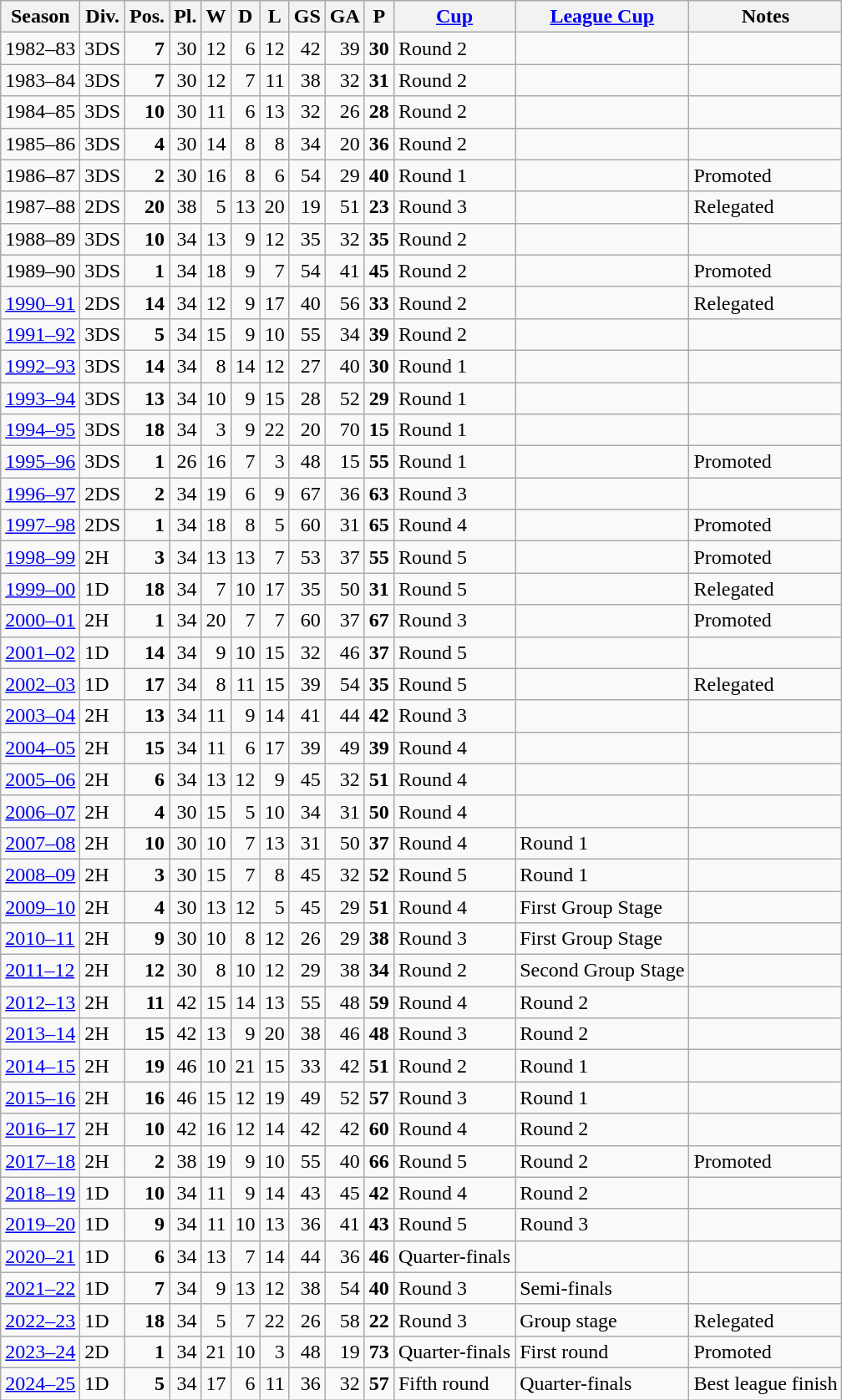<table class="wikitable">
<tr style="background:#efefef;">
<th>Season</th>
<th>Div.</th>
<th>Pos.</th>
<th>Pl.</th>
<th>W</th>
<th>D</th>
<th>L</th>
<th>GS</th>
<th>GA</th>
<th>P</th>
<th><a href='#'>Cup</a></th>
<th><a href='#'>League Cup</a></th>
<th>Notes</th>
</tr>
<tr>
<td>1982–83</td>
<td>3DS</td>
<td align=right><strong>7</strong></td>
<td align=right>30</td>
<td align=right>12</td>
<td align=right>6</td>
<td align=right>12</td>
<td align=right>42</td>
<td align=right>39</td>
<td align=right><strong>30</strong></td>
<td>Round 2</td>
<td></td>
<td></td>
</tr>
<tr>
<td>1983–84</td>
<td>3DS</td>
<td align=right><strong>7</strong></td>
<td align=right>30</td>
<td align=right>12</td>
<td align=right>7</td>
<td align=right>11</td>
<td align=right>38</td>
<td align=right>32</td>
<td align=right><strong>31</strong></td>
<td>Round 2</td>
<td></td>
<td></td>
</tr>
<tr>
<td>1984–85</td>
<td>3DS</td>
<td align=right><strong>10</strong></td>
<td align=right>30</td>
<td align=right>11</td>
<td align=right>6</td>
<td align=right>13</td>
<td align=right>32</td>
<td align=right>26</td>
<td align=right><strong>28</strong></td>
<td>Round 2</td>
<td></td>
<td></td>
</tr>
<tr>
<td>1985–86</td>
<td>3DS</td>
<td align=right><strong>4</strong></td>
<td align=right>30</td>
<td align=right>14</td>
<td align=right>8</td>
<td align=right>8</td>
<td align=right>34</td>
<td align=right>20</td>
<td align=right><strong>36</strong></td>
<td>Round 2</td>
<td></td>
<td></td>
</tr>
<tr>
<td>1986–87</td>
<td>3DS</td>
<td align=right><strong>2</strong></td>
<td align=right>30</td>
<td align=right>16</td>
<td align=right>8</td>
<td align=right>6</td>
<td align=right>54</td>
<td align=right>29</td>
<td align=right><strong>40</strong></td>
<td>Round 1</td>
<td></td>
<td>Promoted</td>
</tr>
<tr>
<td>1987–88</td>
<td>2DS</td>
<td align=right><strong>20</strong></td>
<td align=right>38</td>
<td align=right>5</td>
<td align=right>13</td>
<td align=right>20</td>
<td align=right>19</td>
<td align=right>51</td>
<td align=right><strong>23</strong></td>
<td>Round 3</td>
<td></td>
<td>Relegated</td>
</tr>
<tr>
<td>1988–89</td>
<td>3DS</td>
<td align=right><strong>10</strong></td>
<td align=right>34</td>
<td align=right>13</td>
<td align=right>9</td>
<td align=right>12</td>
<td align=right>35</td>
<td align=right>32</td>
<td align=right><strong>35</strong></td>
<td>Round 2</td>
<td></td>
<td></td>
</tr>
<tr>
<td>1989–90</td>
<td>3DS</td>
<td align=right><strong>1</strong></td>
<td align=right>34</td>
<td align=right>18</td>
<td align=right>9</td>
<td align=right>7</td>
<td align=right>54</td>
<td align=right>41</td>
<td align=right><strong>45</strong></td>
<td>Round 2</td>
<td></td>
<td>Promoted</td>
</tr>
<tr>
<td><a href='#'>1990–91</a></td>
<td>2DS</td>
<td align=right><strong>14</strong></td>
<td align=right>34</td>
<td align=right>12</td>
<td align=right>9</td>
<td align=right>17</td>
<td align=right>40</td>
<td align=right>56</td>
<td align=right><strong>33</strong></td>
<td>Round 2</td>
<td></td>
<td>Relegated</td>
</tr>
<tr>
<td><a href='#'>1991–92</a></td>
<td>3DS</td>
<td align=right><strong>5</strong></td>
<td align=right>34</td>
<td align=right>15</td>
<td align=right>9</td>
<td align=right>10</td>
<td align=right>55</td>
<td align=right>34</td>
<td align=right><strong>39</strong></td>
<td>Round 2</td>
<td></td>
<td></td>
</tr>
<tr>
<td><a href='#'>1992–93</a></td>
<td>3DS</td>
<td align=right><strong>14</strong></td>
<td align=right>34</td>
<td align=right>8</td>
<td align=right>14</td>
<td align=right>12</td>
<td align=right>27</td>
<td align=right>40</td>
<td align=right><strong>30</strong></td>
<td>Round 1</td>
<td></td>
<td></td>
</tr>
<tr>
<td><a href='#'>1993–94</a></td>
<td>3DS</td>
<td align=right><strong>13</strong></td>
<td align=right>34</td>
<td align=right>10</td>
<td align=right>9</td>
<td align=right>15</td>
<td align=right>28</td>
<td align=right>52</td>
<td align=right><strong>29</strong></td>
<td>Round 1</td>
<td></td>
<td></td>
</tr>
<tr>
<td><a href='#'>1994–95</a></td>
<td>3DS</td>
<td align=right><strong>18</strong></td>
<td align=right>34</td>
<td align=right>3</td>
<td align=right>9</td>
<td align=right>22</td>
<td align=right>20</td>
<td align=right>70</td>
<td align=right><strong>15</strong></td>
<td>Round 1</td>
<td></td>
<td></td>
</tr>
<tr>
<td><a href='#'>1995–96</a></td>
<td>3DS</td>
<td align=right><strong>1</strong></td>
<td align=right>26</td>
<td align=right>16</td>
<td align=right>7</td>
<td align=right>3</td>
<td align=right>48</td>
<td align=right>15</td>
<td align=right><strong>55</strong></td>
<td>Round 1</td>
<td></td>
<td>Promoted</td>
</tr>
<tr>
<td><a href='#'>1996–97</a></td>
<td>2DS</td>
<td align=right><strong>2</strong></td>
<td align=right>34</td>
<td align=right>19</td>
<td align=right>6</td>
<td align=right>9</td>
<td align=right>67</td>
<td align=right>36</td>
<td align=right><strong>63</strong></td>
<td>Round 3</td>
<td></td>
<td></td>
</tr>
<tr>
<td><a href='#'>1997–98</a></td>
<td>2DS</td>
<td align=right><strong>1</strong></td>
<td align=right>34</td>
<td align=right>18</td>
<td align=right>8</td>
<td align=right>5</td>
<td align=right>60</td>
<td align=right>31</td>
<td align=right><strong>65</strong></td>
<td>Round 4</td>
<td></td>
<td>Promoted</td>
</tr>
<tr>
<td><a href='#'>1998–99</a></td>
<td>2H</td>
<td align=right><strong>3</strong></td>
<td align=right>34</td>
<td align=right>13</td>
<td align=right>13</td>
<td align=right>7</td>
<td align=right>53</td>
<td align=right>37</td>
<td align=right><strong>55</strong></td>
<td>Round 5</td>
<td></td>
<td>Promoted</td>
</tr>
<tr>
<td><a href='#'>1999–00</a></td>
<td>1D</td>
<td align=right><strong>18</strong></td>
<td align=right>34</td>
<td align=right>7</td>
<td align=right>10</td>
<td align=right>17</td>
<td align=right>35</td>
<td align=right>50</td>
<td align=right><strong>31</strong></td>
<td>Round 5</td>
<td></td>
<td>Relegated</td>
</tr>
<tr>
<td><a href='#'>2000–01</a></td>
<td>2H</td>
<td align=right><strong>1</strong></td>
<td align=right>34</td>
<td align=right>20</td>
<td align=right>7</td>
<td align=right>7</td>
<td align=right>60</td>
<td align=right>37</td>
<td align=right><strong>67</strong></td>
<td>Round 3</td>
<td></td>
<td>Promoted</td>
</tr>
<tr>
<td><a href='#'>2001–02</a></td>
<td>1D</td>
<td align=right><strong>14</strong></td>
<td align=right>34</td>
<td align=right>9</td>
<td align=right>10</td>
<td align=right>15</td>
<td align=right>32</td>
<td align=right>46</td>
<td align=right><strong>37</strong></td>
<td>Round 5</td>
<td></td>
<td></td>
</tr>
<tr>
<td><a href='#'>2002–03</a></td>
<td>1D</td>
<td align=right><strong>17</strong></td>
<td align=right>34</td>
<td align=right>8</td>
<td align=right>11</td>
<td align=right>15</td>
<td align=right>39</td>
<td align=right>54</td>
<td align=right><strong>35</strong></td>
<td>Round 5</td>
<td></td>
<td>Relegated</td>
</tr>
<tr>
<td><a href='#'>2003–04</a></td>
<td>2H</td>
<td align=right><strong>13</strong></td>
<td align=right>34</td>
<td align=right>11</td>
<td align=right>9</td>
<td align=right>14</td>
<td align=right>41</td>
<td align=right>44</td>
<td align=right><strong>42</strong></td>
<td>Round 3</td>
<td></td>
<td></td>
</tr>
<tr>
<td><a href='#'>2004–05</a></td>
<td>2H</td>
<td align=right><strong>15</strong></td>
<td align=right>34</td>
<td align=right>11</td>
<td align=right>6</td>
<td align=right>17</td>
<td align=right>39</td>
<td align=right>49</td>
<td align=right><strong>39</strong></td>
<td>Round 4</td>
<td></td>
<td></td>
</tr>
<tr>
<td><a href='#'>2005–06</a></td>
<td>2H</td>
<td align=right><strong>6</strong></td>
<td align=right>34</td>
<td align=right>13</td>
<td align=right>12</td>
<td align=right>9</td>
<td align=right>45</td>
<td align=right>32</td>
<td align=right><strong>51</strong></td>
<td>Round 4</td>
<td></td>
<td></td>
</tr>
<tr>
<td><a href='#'>2006–07</a></td>
<td>2H</td>
<td align=right><strong>4</strong></td>
<td align=right>30</td>
<td align=right>15</td>
<td align=right>5</td>
<td align=right>10</td>
<td align=right>34</td>
<td align=right>31</td>
<td align=right><strong>50</strong></td>
<td>Round 4</td>
<td></td>
<td></td>
</tr>
<tr>
<td><a href='#'>2007–08</a></td>
<td>2H</td>
<td align=right><strong>10</strong></td>
<td align=right>30</td>
<td align=right>10</td>
<td align=right>7</td>
<td align=right>13</td>
<td align=right>31</td>
<td align=right>50</td>
<td align=right><strong>37</strong></td>
<td>Round 4</td>
<td>Round 1</td>
<td></td>
</tr>
<tr>
<td><a href='#'>2008–09</a></td>
<td>2H</td>
<td align=right><strong>3</strong></td>
<td align=right>30</td>
<td align=right>15</td>
<td align=right>7</td>
<td align=right>8</td>
<td align=right>45</td>
<td align=right>32</td>
<td align=right><strong>52</strong></td>
<td>Round 5</td>
<td>Round 1</td>
<td></td>
</tr>
<tr>
<td><a href='#'>2009–10</a></td>
<td>2H</td>
<td align=right><strong>4</strong></td>
<td align=right>30</td>
<td align=right>13</td>
<td align=right>12</td>
<td align=right>5</td>
<td align=right>45</td>
<td align=right>29</td>
<td align=right><strong>51</strong></td>
<td>Round 4</td>
<td>First Group Stage</td>
<td></td>
</tr>
<tr>
<td><a href='#'>2010–11</a></td>
<td>2H</td>
<td align=right><strong>9</strong></td>
<td align=right>30</td>
<td align=right>10</td>
<td align=right>8</td>
<td align=right>12</td>
<td align=right>26</td>
<td align=right>29</td>
<td align=right><strong>38</strong></td>
<td>Round 3</td>
<td>First Group Stage</td>
<td></td>
</tr>
<tr>
<td><a href='#'>2011–12</a></td>
<td>2H</td>
<td align=right><strong>12</strong></td>
<td align=right>30</td>
<td align=right>8</td>
<td align=right>10</td>
<td align=right>12</td>
<td align=right>29</td>
<td align=right>38</td>
<td align=right><strong>34</strong></td>
<td>Round 2</td>
<td>Second Group Stage</td>
<td></td>
</tr>
<tr>
<td><a href='#'>2012–13</a></td>
<td>2H</td>
<td align=right><strong>11</strong></td>
<td align=right>42</td>
<td align=right>15</td>
<td align=right>14</td>
<td align=right>13</td>
<td align=right>55</td>
<td align=right>48</td>
<td align=right><strong>59</strong></td>
<td>Round 4</td>
<td>Round 2</td>
<td></td>
</tr>
<tr>
<td><a href='#'>2013–14</a></td>
<td>2H</td>
<td align=right><strong>15</strong></td>
<td align=right>42</td>
<td align=right>13</td>
<td align=right>9</td>
<td align=right>20</td>
<td align=right>38</td>
<td align=right>46</td>
<td align=right><strong>48</strong></td>
<td>Round 3</td>
<td>Round 2</td>
<td></td>
</tr>
<tr>
<td><a href='#'>2014–15</a></td>
<td>2H</td>
<td align=right><strong>19</strong></td>
<td align=right>46</td>
<td align=right>10</td>
<td align=right>21</td>
<td align=right>15</td>
<td align=right>33</td>
<td align=right>42</td>
<td align=right><strong>51</strong></td>
<td>Round 2</td>
<td>Round 1</td>
<td></td>
</tr>
<tr>
<td><a href='#'>2015–16</a></td>
<td>2H</td>
<td align=right><strong>16</strong></td>
<td align=right>46</td>
<td align=right>15</td>
<td align=right>12</td>
<td align=right>19</td>
<td align=right>49</td>
<td align=right>52</td>
<td align=right><strong>57</strong></td>
<td>Round 3</td>
<td>Round 1</td>
<td></td>
</tr>
<tr>
<td><a href='#'>2016–17</a></td>
<td>2H</td>
<td align=right><strong>10</strong></td>
<td align=right>42</td>
<td align=right>16</td>
<td align=right>12</td>
<td align=right>14</td>
<td align=right>42</td>
<td align=right>42</td>
<td align=right><strong>60</strong></td>
<td>Round 4</td>
<td>Round 2</td>
<td></td>
</tr>
<tr>
<td><a href='#'>2017–18</a></td>
<td>2H</td>
<td align=right><strong>2</strong></td>
<td align=right>38</td>
<td align="right">19</td>
<td align="right">9</td>
<td align="right">10</td>
<td align=right>55</td>
<td align="right">40</td>
<td align="right"><strong>66</strong></td>
<td>Round 5</td>
<td>Round 2</td>
<td>Promoted</td>
</tr>
<tr>
<td><a href='#'>2018–19</a></td>
<td>1D</td>
<td align=right><strong>10</strong></td>
<td align=right>34</td>
<td align=right>11</td>
<td align=right>9</td>
<td align=right>14</td>
<td align=right>43</td>
<td align=right>45</td>
<td align=right><strong>42</strong></td>
<td>Round 4</td>
<td>Round 2</td>
<td></td>
</tr>
<tr>
<td><a href='#'>2019–20</a></td>
<td>1D</td>
<td align=right><strong>9</strong></td>
<td align=right>34</td>
<td align=right>11</td>
<td align=right>10</td>
<td align=right>13</td>
<td align=right>36</td>
<td align=right>41</td>
<td align=right><strong>43</strong></td>
<td>Round 5</td>
<td>Round 3</td>
<td></td>
</tr>
<tr>
<td><a href='#'>2020–21</a></td>
<td>1D</td>
<td align=right><strong>6</strong></td>
<td align=right>34</td>
<td align=right>13</td>
<td align=right>7</td>
<td align=right>14</td>
<td align=right>44</td>
<td align=right>36</td>
<td align=right><strong>46</strong></td>
<td>Quarter-finals</td>
<td></td>
<td></td>
</tr>
<tr>
<td><a href='#'>2021–22</a></td>
<td>1D</td>
<td align=right><strong>7</strong></td>
<td align=right>34</td>
<td align=right>9</td>
<td align=right>13</td>
<td align=right>12</td>
<td align=right>38</td>
<td align=right>54</td>
<td align=right><strong>40</strong></td>
<td>Round 3</td>
<td>Semi-finals</td>
<td></td>
</tr>
<tr>
<td><a href='#'>2022–23</a></td>
<td>1D</td>
<td align=right><strong>18</strong></td>
<td align=right>34</td>
<td align=right>5</td>
<td align=right>7</td>
<td align=right>22</td>
<td align=right>26</td>
<td align=right>58</td>
<td align=right><strong>22</strong></td>
<td>Round 3</td>
<td>Group stage</td>
<td>Relegated</td>
</tr>
<tr>
<td><a href='#'>2023–24</a></td>
<td>2D</td>
<td align=right><strong>1</strong></td>
<td align=right>34</td>
<td align=right>21</td>
<td align=right>10</td>
<td align=right>3</td>
<td align=right>48</td>
<td align=right>19</td>
<td align=right><strong>73</strong></td>
<td>Quarter-finals</td>
<td>First round</td>
<td>Promoted</td>
</tr>
<tr>
<td><a href='#'>2024–25</a></td>
<td>1D</td>
<td align=right><strong>5</strong></td>
<td align=right>34</td>
<td align=right>17</td>
<td align=right>6</td>
<td align=right>11</td>
<td align=right>36</td>
<td align=right>32</td>
<td align=right><strong>57</strong></td>
<td>Fifth round</td>
<td>Quarter-finals</td>
<td>Best league finish</td>
</tr>
</table>
